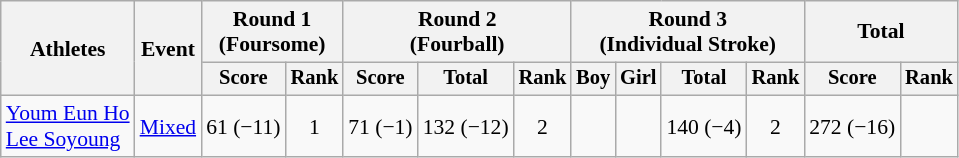<table class="wikitable" style="font-size:90%">
<tr>
<th rowspan="2">Athletes</th>
<th rowspan="2">Event</th>
<th colspan="2">Round 1<br>(Foursome)</th>
<th colspan="3">Round 2<br>(Fourball)</th>
<th colspan="4">Round 3<br>(Individual Stroke)</th>
<th colspan="2">Total</th>
</tr>
<tr style="font-size:95%">
<th>Score</th>
<th>Rank</th>
<th>Score</th>
<th>Total</th>
<th>Rank</th>
<th>Boy</th>
<th>Girl</th>
<th>Total</th>
<th>Rank</th>
<th>Score</th>
<th>Rank</th>
</tr>
<tr align=center>
<td align=left><a href='#'>Youm Eun Ho</a><br><a href='#'>Lee Soyoung</a></td>
<td align=left><a href='#'>Mixed</a></td>
<td>61 (−11)</td>
<td>1</td>
<td>71 (−1)</td>
<td>132 (−12)</td>
<td>2</td>
<td></td>
<td></td>
<td>140 (−4)</td>
<td>2</td>
<td>272 (−16)</td>
<td></td>
</tr>
</table>
